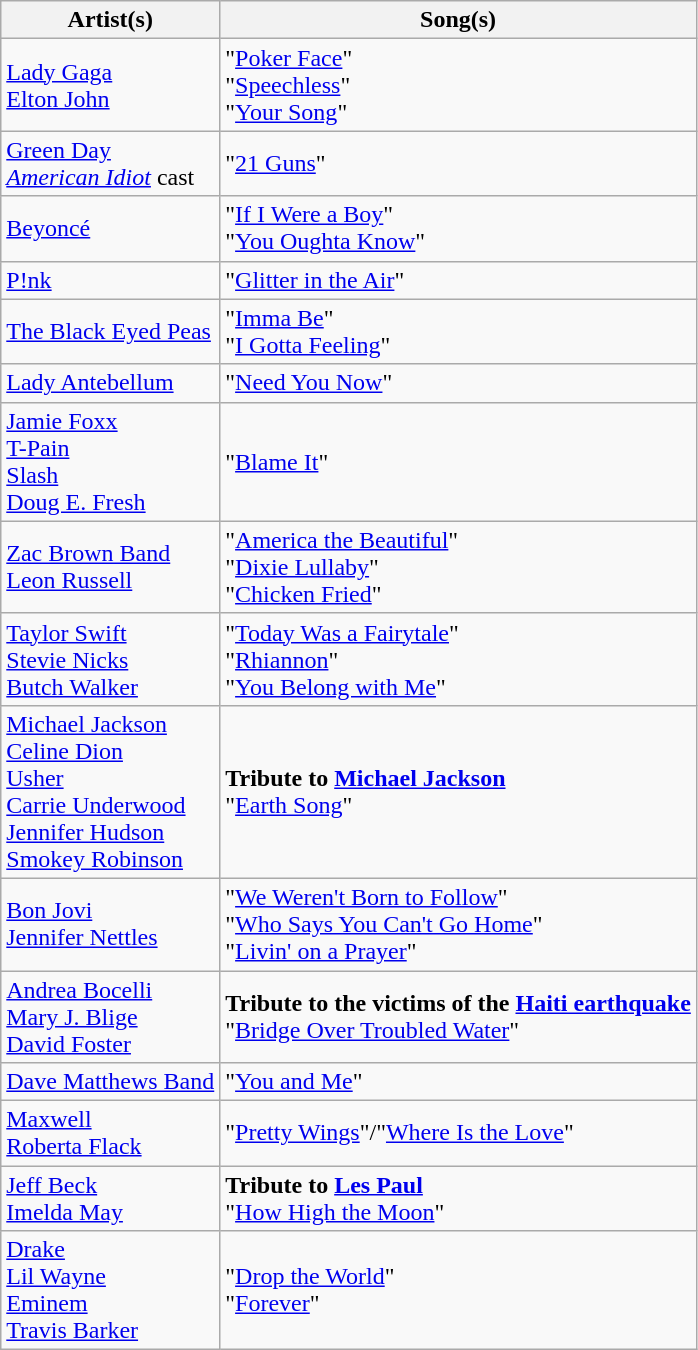<table class="wikitable">
<tr>
<th>Artist(s)</th>
<th>Song(s)</th>
</tr>
<tr>
<td><a href='#'>Lady Gaga</a><br><a href='#'>Elton John</a></td>
<td>"<a href='#'>Poker Face</a>"<br>"<a href='#'>Speechless</a>"<br>"<a href='#'>Your Song</a>"</td>
</tr>
<tr>
<td><a href='#'>Green Day</a><br><em><a href='#'>American Idiot</a></em> cast</td>
<td>"<a href='#'>21 Guns</a>"</td>
</tr>
<tr>
<td><a href='#'>Beyoncé</a></td>
<td>"<a href='#'>If I Were a Boy</a>"<br>"<a href='#'>You Oughta Know</a>"</td>
</tr>
<tr>
<td><a href='#'>P!nk</a></td>
<td>"<a href='#'>Glitter in the Air</a>"</td>
</tr>
<tr>
<td><a href='#'>The Black Eyed Peas</a></td>
<td>"<a href='#'>Imma Be</a>"<br>"<a href='#'>I Gotta Feeling</a>"</td>
</tr>
<tr>
<td><a href='#'>Lady Antebellum</a></td>
<td>"<a href='#'>Need You Now</a>"</td>
</tr>
<tr>
<td><a href='#'>Jamie Foxx</a><br><a href='#'>T-Pain</a><br><a href='#'>Slash</a><br><a href='#'>Doug E. Fresh</a></td>
<td>"<a href='#'>Blame It</a>"</td>
</tr>
<tr>
<td><a href='#'>Zac Brown Band</a><br><a href='#'>Leon Russell</a></td>
<td>"<a href='#'>America the Beautiful</a>"<br>"<a href='#'>Dixie Lullaby</a>"<br>"<a href='#'>Chicken Fried</a>"</td>
</tr>
<tr>
<td><a href='#'>Taylor Swift</a><br><a href='#'>Stevie Nicks</a><br><a href='#'>Butch Walker</a></td>
<td>"<a href='#'>Today Was a Fairytale</a>"<br>"<a href='#'>Rhiannon</a>"<br>"<a href='#'>You Belong with Me</a>"</td>
</tr>
<tr>
<td><a href='#'>Michael Jackson</a><br><a href='#'>Celine Dion</a><br><a href='#'>Usher</a><br><a href='#'>Carrie Underwood</a><br><a href='#'>Jennifer Hudson</a><br><a href='#'>Smokey Robinson</a></td>
<td><strong>Tribute to <a href='#'>Michael Jackson</a></strong><br>"<a href='#'>Earth Song</a>"</td>
</tr>
<tr>
<td><a href='#'>Bon Jovi</a><br><a href='#'>Jennifer Nettles</a></td>
<td>"<a href='#'>We Weren't Born to Follow</a>"<br>"<a href='#'>Who Says You Can't Go Home</a>"<br>"<a href='#'>Livin' on a Prayer</a>"</td>
</tr>
<tr>
<td><a href='#'>Andrea Bocelli</a><br><a href='#'>Mary J. Blige</a><br><a href='#'>David Foster</a></td>
<td><strong>Tribute to the victims of the <a href='#'>Haiti earthquake</a></strong><br>"<a href='#'>Bridge Over Troubled Water</a>"</td>
</tr>
<tr>
<td><a href='#'>Dave Matthews Band</a></td>
<td>"<a href='#'>You and Me</a>"</td>
</tr>
<tr>
<td><a href='#'>Maxwell</a><br><a href='#'>Roberta Flack</a></td>
<td>"<a href='#'>Pretty Wings</a>"/"<a href='#'>Where Is the Love</a>"</td>
</tr>
<tr>
<td><a href='#'>Jeff Beck</a><br><a href='#'>Imelda May</a></td>
<td><strong>Tribute to <a href='#'>Les Paul</a></strong><br>"<a href='#'>How High the Moon</a>"</td>
</tr>
<tr>
<td><a href='#'>Drake</a><br><a href='#'>Lil Wayne</a><br><a href='#'>Eminem</a><br><a href='#'>Travis Barker</a></td>
<td>"<a href='#'>Drop the World</a>"<br>"<a href='#'>Forever</a>"</td>
</tr>
</table>
